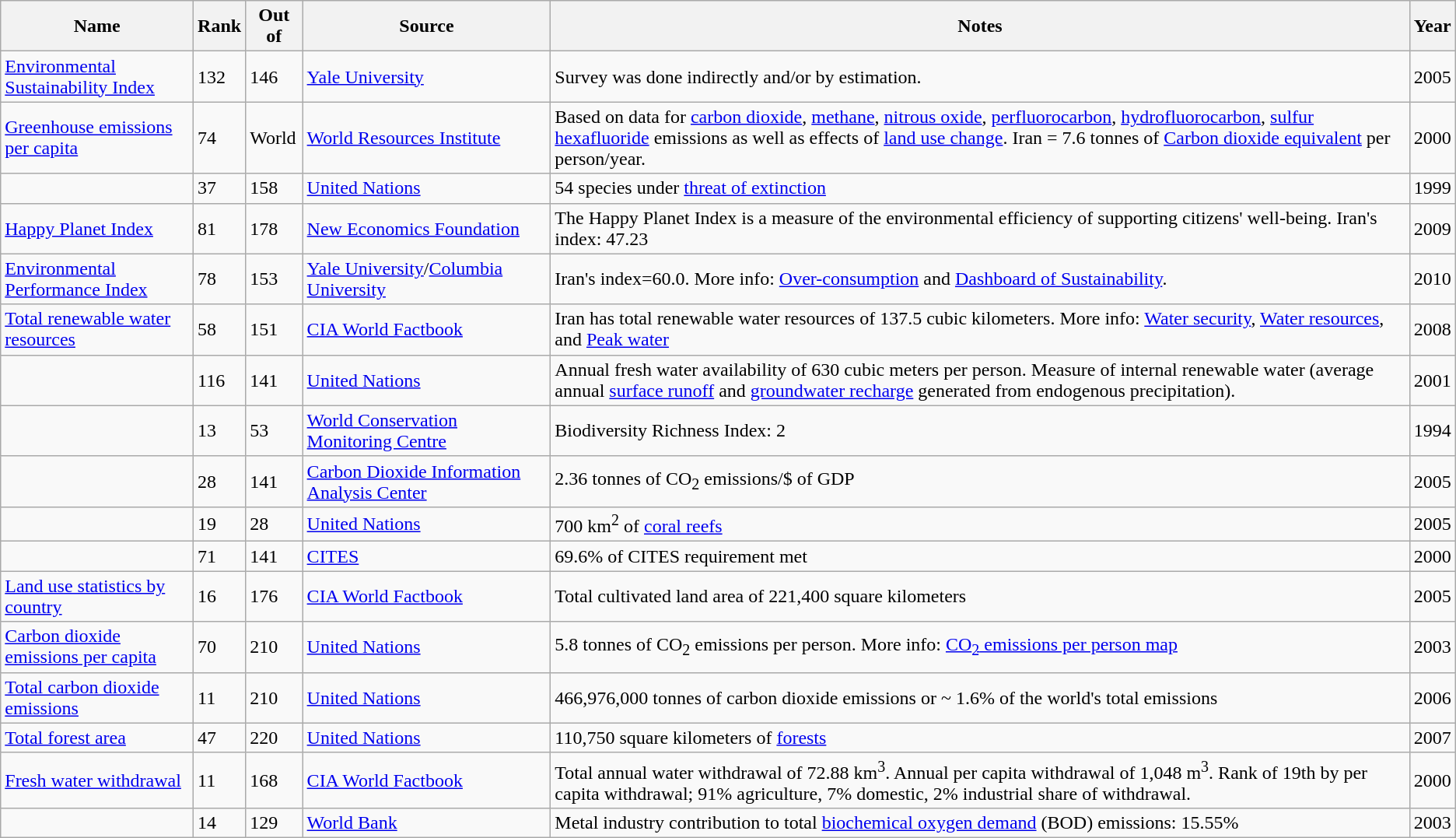<table class="wikitable sortable" style="text-align:left">
<tr>
<th>Name</th>
<th>Rank</th>
<th>Out of</th>
<th>Source</th>
<th>Notes</th>
<th>Year</th>
</tr>
<tr>
<td><a href='#'>Environmental Sustainability Index</a></td>
<td>132</td>
<td>146</td>
<td><a href='#'>Yale University</a></td>
<td>Survey was done indirectly and/or by estimation.</td>
<td>2005</td>
</tr>
<tr>
<td><a href='#'>Greenhouse emissions per capita</a></td>
<td>74</td>
<td>World</td>
<td><a href='#'>World Resources Institute</a></td>
<td>Based on data for <a href='#'>carbon dioxide</a>, <a href='#'>methane</a>, <a href='#'>nitrous oxide</a>, <a href='#'>perfluorocarbon</a>, <a href='#'>hydrofluorocarbon</a>, <a href='#'>sulfur hexafluoride</a> emissions as well as effects of <a href='#'>land use change</a>. Iran = 7.6 tonnes of <a href='#'>Carbon dioxide equivalent</a> per person/year.</td>
<td>2000</td>
</tr>
<tr>
<td></td>
<td>37</td>
<td>158</td>
<td><a href='#'>United Nations</a></td>
<td>54 species under <a href='#'>threat of extinction</a></td>
<td>1999</td>
</tr>
<tr>
<td><a href='#'>Happy Planet Index</a></td>
<td>81</td>
<td>178</td>
<td><a href='#'>New Economics Foundation</a></td>
<td>The Happy Planet Index is a measure of the environmental efficiency of supporting citizens' well-being. Iran's index: 47.23</td>
<td>2009</td>
</tr>
<tr>
<td><a href='#'>Environmental Performance Index</a></td>
<td>78</td>
<td>153</td>
<td><a href='#'>Yale University</a>/<a href='#'>Columbia University</a></td>
<td>Iran's index=60.0. More info: <a href='#'>Over-consumption</a> and <a href='#'>Dashboard of Sustainability</a>.</td>
<td>2010</td>
</tr>
<tr>
<td><a href='#'>Total renewable water resources</a></td>
<td>58</td>
<td>151</td>
<td><a href='#'>CIA World Factbook</a></td>
<td>Iran has total renewable water resources of 137.5 cubic kilometers. More info: <a href='#'>Water security</a>, <a href='#'>Water resources</a>, and <a href='#'>Peak water</a></td>
<td>2008</td>
</tr>
<tr>
<td></td>
<td>116</td>
<td>141</td>
<td><a href='#'>United Nations</a></td>
<td>Annual fresh water availability of 630 cubic meters per person. Measure of internal renewable water (average annual <a href='#'>surface runoff</a> and <a href='#'>groundwater recharge</a> generated from endogenous precipitation).</td>
<td>2001</td>
</tr>
<tr>
<td></td>
<td>13</td>
<td>53</td>
<td><a href='#'>World Conservation Monitoring Centre</a></td>
<td>Biodiversity Richness Index: 2</td>
<td>1994</td>
</tr>
<tr>
<td></td>
<td>28</td>
<td>141</td>
<td><a href='#'>Carbon Dioxide Information Analysis Center</a></td>
<td>2.36 tonnes of CO<sub>2</sub> emissions/$ of GDP</td>
<td>2005</td>
</tr>
<tr>
<td></td>
<td>19</td>
<td>28</td>
<td><a href='#'>United Nations</a></td>
<td>700 km<sup>2</sup> of <a href='#'>coral reefs</a></td>
<td>2005</td>
</tr>
<tr>
<td></td>
<td>71</td>
<td>141</td>
<td><a href='#'>CITES</a></td>
<td>69.6% of CITES requirement met</td>
<td>2000</td>
</tr>
<tr>
<td><a href='#'>Land use statistics by country</a></td>
<td>16</td>
<td>176</td>
<td><a href='#'>CIA World Factbook</a></td>
<td>Total cultivated land area of 221,400 square kilometers</td>
<td>2005</td>
</tr>
<tr>
<td><a href='#'>Carbon dioxide emissions per capita</a></td>
<td>70</td>
<td>210</td>
<td><a href='#'>United Nations</a></td>
<td>5.8 tonnes of CO<sub>2</sub> emissions per person. More info: <a href='#'>CO<sub>2</sub> emissions per person map</a></td>
<td>2003</td>
</tr>
<tr>
<td><a href='#'>Total carbon dioxide emissions</a></td>
<td>11</td>
<td>210</td>
<td><a href='#'>United Nations</a></td>
<td>466,976,000 tonnes of carbon dioxide emissions or ~ 1.6% of the world's total emissions</td>
<td>2006</td>
</tr>
<tr>
<td><a href='#'>Total forest area</a></td>
<td>47</td>
<td>220</td>
<td><a href='#'>United Nations</a></td>
<td>110,750 square kilometers of <a href='#'>forests</a></td>
<td>2007</td>
</tr>
<tr>
<td><a href='#'>Fresh water withdrawal</a></td>
<td>11</td>
<td>168</td>
<td><a href='#'>CIA World Factbook</a></td>
<td>Total annual water withdrawal of 72.88 km<sup>3</sup>. Annual per capita withdrawal of 1,048 m<sup>3</sup>. Rank of 19th by per capita withdrawal; 91% agriculture, 7% domestic, 2% industrial share of withdrawal.</td>
<td>2000</td>
</tr>
<tr>
<td></td>
<td>14</td>
<td>129</td>
<td><a href='#'>World Bank</a></td>
<td>Metal industry contribution to total <a href='#'>biochemical oxygen demand</a> (BOD) emissions: 15.55%</td>
<td>2003</td>
</tr>
</table>
